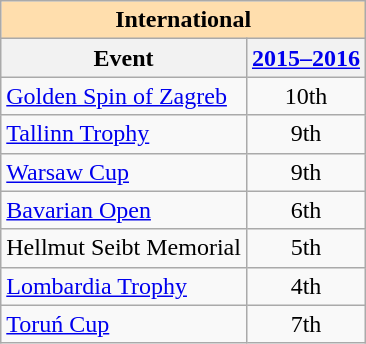<table class="wikitable" style="text-align:center">
<tr>
<th style="background-color: #ffdead; " colspan=2 align=center>International</th>
</tr>
<tr>
<th>Event</th>
<th><a href='#'>2015–2016</a></th>
</tr>
<tr>
<td align=left> <a href='#'>Golden Spin of Zagreb</a></td>
<td>10th</td>
</tr>
<tr>
<td align=left> <a href='#'>Tallinn Trophy</a></td>
<td>9th</td>
</tr>
<tr>
<td align=left> <a href='#'>Warsaw Cup</a></td>
<td>9th</td>
</tr>
<tr>
<td align=left><a href='#'>Bavarian Open</a></td>
<td>6th</td>
</tr>
<tr>
<td align=left>Hellmut Seibt Memorial</td>
<td>5th</td>
</tr>
<tr>
<td align=left><a href='#'>Lombardia Trophy</a></td>
<td>4th</td>
</tr>
<tr>
<td align=left><a href='#'>Toruń Cup</a></td>
<td>7th</td>
</tr>
</table>
